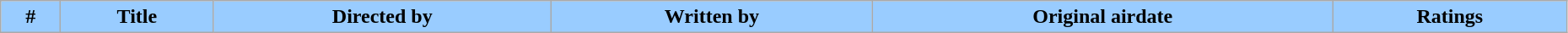<table class="wikitable plainrowheaders" style="width:98%;">
<tr>
<th style="background:#99CCFF;">#</th>
<th style="background:#99CCFF;">Title</th>
<th style="background:#99CCFF;">Directed by</th>
<th style="background:#99CCFF;">Written by</th>
<th style="background:#99CCFF;">Original airdate</th>
<th style="background:#99CCFF;">Ratings<br>




</th>
</tr>
</table>
